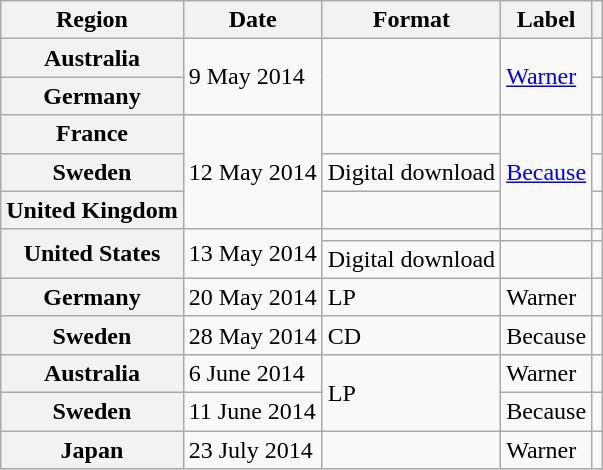<table class="wikitable plainrowheaders">
<tr>
<th scope="col">Region</th>
<th scope="col">Date</th>
<th scope="col">Format</th>
<th scope="col">Label</th>
<th scope="col"></th>
</tr>
<tr>
<th scope="row">Australia</th>
<td rowspan="2">9 May 2014</td>
<td rowspan="2"></td>
<td rowspan="2"><a href='#'>Warner</a></td>
<td align="center"></td>
</tr>
<tr>
<th scope="row">Germany</th>
<td align="center"></td>
</tr>
<tr>
<th scope="row">France</th>
<td rowspan="3">12 May 2014</td>
<td></td>
<td rowspan="3"><a href='#'>Because</a></td>
<td align="center"></td>
</tr>
<tr>
<th scope="row">Sweden</th>
<td>Digital download</td>
<td align="center"></td>
</tr>
<tr>
<th scope="row">United Kingdom</th>
<td></td>
<td align="center"></td>
</tr>
<tr>
<th scope="row" rowspan="2">United States</th>
<td rowspan="2">13 May 2014</td>
<td></td>
<td></td>
<td align="center"></td>
</tr>
<tr>
<td>Digital download</td>
<td></td>
<td align="center"></td>
</tr>
<tr>
<th scope="row">Germany</th>
<td>20 May 2014</td>
<td>LP</td>
<td>Warner</td>
<td align="center"></td>
</tr>
<tr>
<th scope="row">Sweden</th>
<td>28 May 2014</td>
<td>CD</td>
<td>Because</td>
<td align="center"></td>
</tr>
<tr>
<th scope="row">Australia</th>
<td>6 June 2014</td>
<td rowspan="2">LP</td>
<td>Warner</td>
<td align="center"></td>
</tr>
<tr>
<th scope="row">Sweden</th>
<td>11 June 2014</td>
<td>Because</td>
<td align="center"></td>
</tr>
<tr>
<th scope="row">Japan</th>
<td>23 July 2014</td>
<td></td>
<td>Warner</td>
<td align="center"></td>
</tr>
</table>
